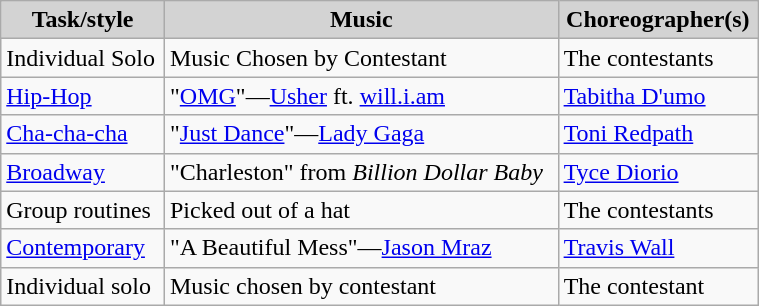<table class="wikitable" style="width:40%;">
<tr style="text-align:center; background:lightgrey;">
<td><strong>Task/style</strong></td>
<td><strong>Music</strong></td>
<td><strong>Choreographer(s)</strong></td>
</tr>
<tr>
<td>Individual Solo</td>
<td>Music Chosen by Contestant</td>
<td>The contestants</td>
</tr>
<tr>
<td><a href='#'>Hip-Hop</a></td>
<td>"<a href='#'>OMG</a>"—<a href='#'>Usher</a> ft. <a href='#'>will.i.am</a></td>
<td><a href='#'>Tabitha D'umo</a></td>
</tr>
<tr>
<td><a href='#'>Cha-cha-cha</a></td>
<td>"<a href='#'>Just Dance</a>"—<a href='#'>Lady Gaga</a></td>
<td><a href='#'>Toni Redpath</a></td>
</tr>
<tr>
<td><a href='#'>Broadway</a></td>
<td>"Charleston" from <em>Billion Dollar Baby</em></td>
<td><a href='#'>Tyce Diorio</a></td>
</tr>
<tr>
<td>Group routines</td>
<td>Picked out of a hat</td>
<td>The contestants</td>
</tr>
<tr>
<td><a href='#'>Contemporary</a></td>
<td>"A Beautiful Mess"—<a href='#'>Jason Mraz</a></td>
<td><a href='#'>Travis Wall</a></td>
</tr>
<tr>
<td>Individual solo</td>
<td>Music chosen by contestant</td>
<td>The contestant</td>
</tr>
</table>
